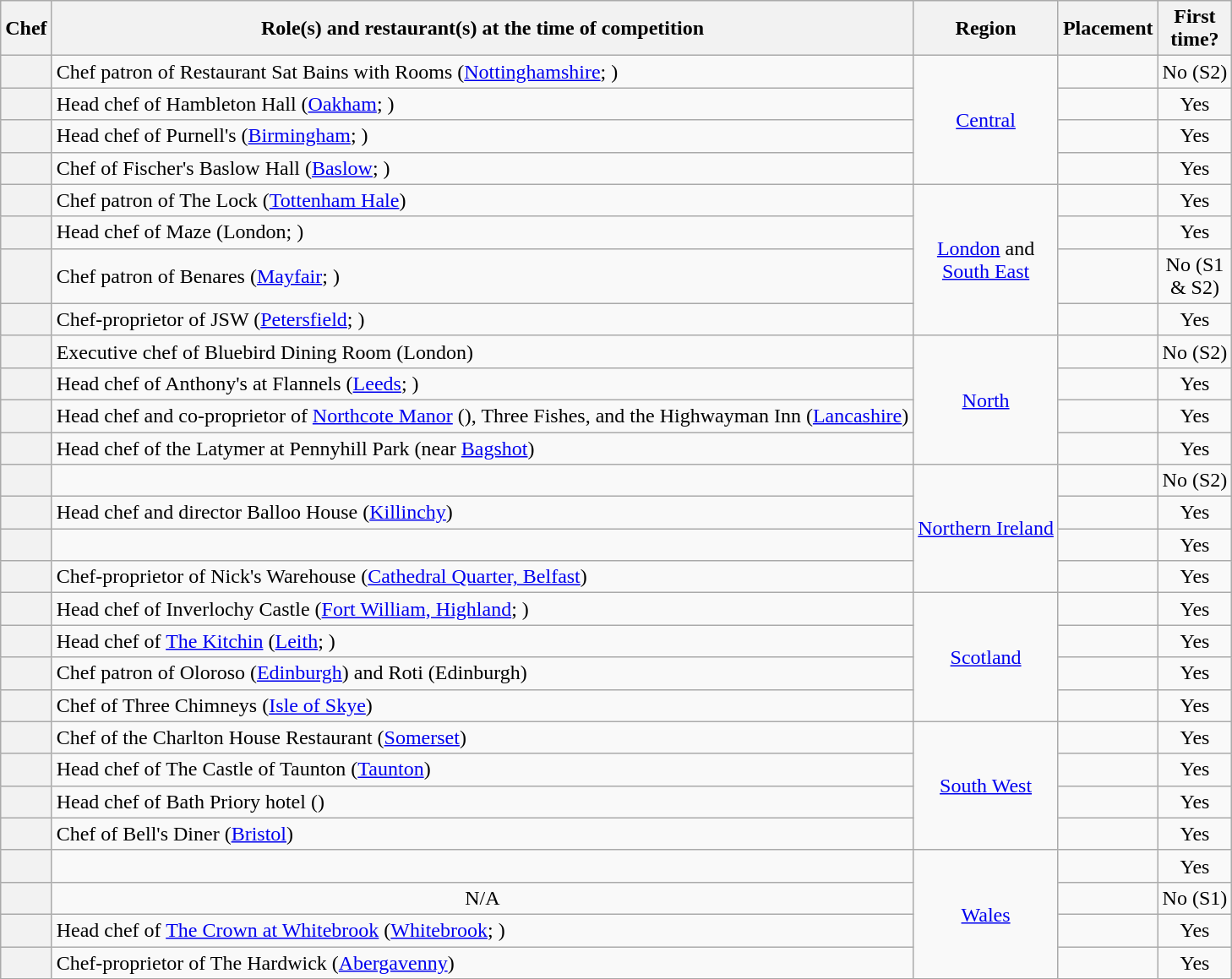<table class="wikitable sortable" style="text-align:center">
<tr>
<th scope="col">Chef</th>
<th scope="col" class="unsortable">Role(s) and restaurant(s) at the time of competition</th>
<th scope="col">Region</th>
<th scope="col">Placement</th>
<th scope="col">First<br>time?</th>
</tr>
<tr>
<th scope="row"></th>
<td align="left">Chef patron of Restaurant Sat Bains with Rooms (<a href='#'>Nottinghamshire</a>; )</td>
<td rowspan="4"><a href='#'>Central</a></td>
<td></td>
<td>No (S2)</td>
</tr>
<tr>
<th scope="row"></th>
<td align="left">Head chef of Hambleton Hall (<a href='#'>Oakham</a>; )</td>
<td></td>
<td>Yes</td>
</tr>
<tr>
<th scope="row"></th>
<td align="left">Head chef of Purnell's (<a href='#'>Birmingham</a>; )</td>
<td></td>
<td>Yes</td>
</tr>
<tr>
<th scope="row"></th>
<td align="left">Chef of Fischer's Baslow Hall (<a href='#'>Baslow</a>; )</td>
<td></td>
<td>Yes</td>
</tr>
<tr>
<th scope="row"></th>
<td align="left">Chef patron of The Lock (<a href='#'>Tottenham Hale</a>)</td>
<td rowspan="4"><a href='#'>London</a> and<br><a href='#'>South East</a></td>
<td></td>
<td>Yes</td>
</tr>
<tr>
<th scope="row"></th>
<td align="left">Head chef of Maze (London; )</td>
<td></td>
<td>Yes</td>
</tr>
<tr>
<th scope="row"></th>
<td align="left">Chef patron of Benares (<a href='#'>Mayfair</a>; )</td>
<td></td>
<td>No (S1<br>& S2)</td>
</tr>
<tr>
<th scope="row"></th>
<td align="left">Chef-proprietor of JSW (<a href='#'>Petersfield</a>; )</td>
<td></td>
<td>Yes</td>
</tr>
<tr>
<th scope="row"></th>
<td align="left">Executive chef of Bluebird Dining Room (London)</td>
<td rowspan="4"><a href='#'>North</a></td>
<td></td>
<td>No (S2)</td>
</tr>
<tr>
<th scope="row"></th>
<td align="left">Head chef of Anthony's at Flannels (<a href='#'>Leeds</a>; )</td>
<td></td>
<td>Yes</td>
</tr>
<tr>
<th scope="row"></th>
<td align="left">Head chef and co-proprietor of <a href='#'>Northcote Manor</a> (), Three Fishes, and the Highwayman Inn (<a href='#'>Lancashire</a>)</td>
<td></td>
<td>Yes</td>
</tr>
<tr>
<th scope="row"></th>
<td align="left">Head chef of the Latymer at Pennyhill Park (near <a href='#'>Bagshot</a>)</td>
<td></td>
<td>Yes</td>
</tr>
<tr>
<th scope="row"></th>
<td></td>
<td rowspan="4"><a href='#'>Northern Ireland</a></td>
<td></td>
<td>No (S2)</td>
</tr>
<tr>
<th scope="row"></th>
<td align="left">Head chef and director Balloo House (<a href='#'>Killinchy</a>)</td>
<td></td>
<td>Yes</td>
</tr>
<tr>
<th scope="row"></th>
<td></td>
<td></td>
<td>Yes</td>
</tr>
<tr>
<th scope="row"></th>
<td align="left">Chef-proprietor of Nick's Warehouse (<a href='#'>Cathedral Quarter, Belfast</a>)</td>
<td></td>
<td>Yes</td>
</tr>
<tr>
<th scope="row"></th>
<td align="left">Head chef of Inverlochy Castle (<a href='#'>Fort William, Highland</a>; )</td>
<td rowspan="4"><a href='#'>Scotland</a></td>
<td></td>
<td>Yes</td>
</tr>
<tr>
<th scope="row"></th>
<td align="left">Head chef of <a href='#'>The Kitchin</a> (<a href='#'>Leith</a>; )</td>
<td></td>
<td>Yes</td>
</tr>
<tr>
<th scope="row"></th>
<td align="left">Chef patron of Oloroso (<a href='#'>Edinburgh</a>) and Roti (Edinburgh)</td>
<td></td>
<td>Yes</td>
</tr>
<tr>
<th scope="row"></th>
<td align="left">Chef of Three Chimneys (<a href='#'>Isle of Skye</a>)</td>
<td></td>
<td>Yes</td>
</tr>
<tr>
<th scope="row"></th>
<td align="left">Chef of the Charlton House Restaurant (<a href='#'>Somerset</a>)</td>
<td rowspan="4"><a href='#'>South West</a></td>
<td></td>
<td>Yes</td>
</tr>
<tr>
<th scope="row"></th>
<td align="left">Head chef of The Castle of Taunton (<a href='#'>Taunton</a>)</td>
<td></td>
<td>Yes</td>
</tr>
<tr>
<th scope="row"></th>
<td align="left">Head chef of Bath Priory hotel ()</td>
<td></td>
<td>Yes</td>
</tr>
<tr>
<th scope="row"></th>
<td align="left">Chef of Bell's Diner (<a href='#'>Bristol</a>)</td>
<td></td>
<td>Yes</td>
</tr>
<tr>
<th scope="row"></th>
<td></td>
<td rowspan="4"><a href='#'>Wales</a></td>
<td></td>
<td>Yes</td>
</tr>
<tr>
<th scope="row"></th>
<td>N/A</td>
<td></td>
<td>No (S1)</td>
</tr>
<tr>
<th scope="row"></th>
<td align="left">Head chef of <a href='#'>The Crown at Whitebrook</a> (<a href='#'>Whitebrook</a>; )</td>
<td></td>
<td>Yes</td>
</tr>
<tr>
<th scope="row"></th>
<td align="left">Chef-proprietor of The Hardwick (<a href='#'>Abergavenny</a>)</td>
<td></td>
<td>Yes</td>
</tr>
<tr>
</tr>
</table>
